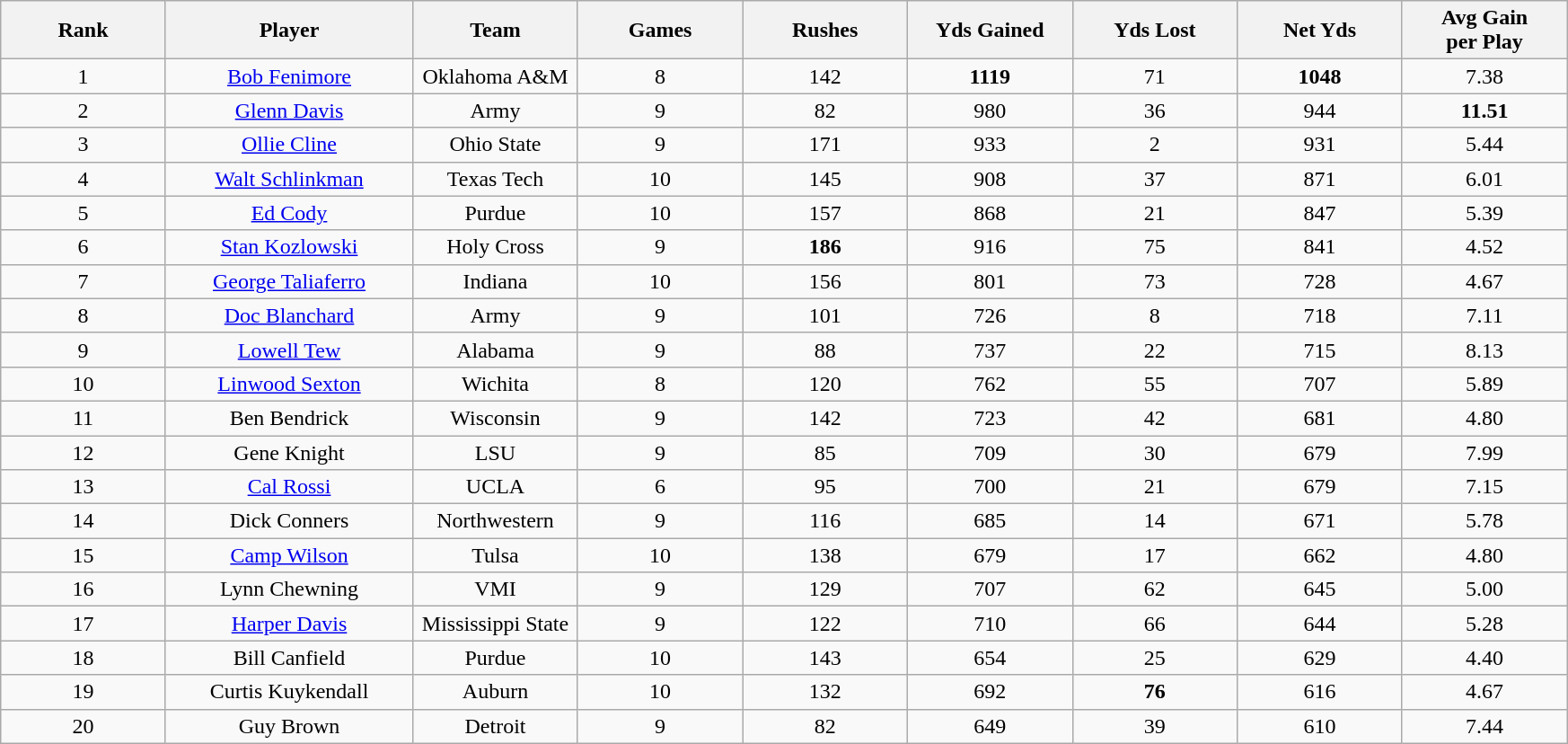<table class="wikitable sortable">
<tr>
<th bgcolor="#DDDDFF" width="10%">Rank</th>
<th bgcolor="#DDDDFF" width="15%">Player</th>
<th bgcolor="#DDDDFF" width="10%">Team</th>
<th bgcolor="#DDDDFF" width="10%">Games</th>
<th bgcolor="#DDDDFF" width="10%">Rushes</th>
<th bgcolor="#DDDDFF" width="10%">Yds Gained</th>
<th bgcolor="#DDDDFF" width="10%">Yds Lost</th>
<th bgcolor="#DDDDFF" width="10%">Net Yds</th>
<th bgcolor="#DDDDFF" width="10%">Avg Gain<br>per Play</th>
</tr>
<tr align="center">
<td>1</td>
<td><a href='#'>Bob Fenimore</a></td>
<td>Oklahoma A&M</td>
<td>8</td>
<td>142</td>
<td><strong>1119</strong></td>
<td>71</td>
<td><strong>1048</strong></td>
<td>7.38</td>
</tr>
<tr align="center">
<td>2</td>
<td><a href='#'>Glenn Davis</a></td>
<td>Army</td>
<td>9</td>
<td>82</td>
<td>980</td>
<td>36</td>
<td>944</td>
<td><strong>11.51</strong></td>
</tr>
<tr align="center">
<td>3</td>
<td><a href='#'>Ollie Cline</a></td>
<td>Ohio State</td>
<td>9</td>
<td>171</td>
<td>933</td>
<td>2</td>
<td>931</td>
<td>5.44</td>
</tr>
<tr align="center">
<td>4</td>
<td><a href='#'>Walt Schlinkman</a></td>
<td>Texas Tech</td>
<td>10</td>
<td>145</td>
<td>908</td>
<td>37</td>
<td>871</td>
<td>6.01</td>
</tr>
<tr align="center">
<td>5</td>
<td><a href='#'>Ed Cody</a></td>
<td>Purdue</td>
<td>10</td>
<td>157</td>
<td>868</td>
<td>21</td>
<td>847</td>
<td>5.39</td>
</tr>
<tr align="center">
<td>6</td>
<td><a href='#'>Stan Kozlowski</a></td>
<td>Holy Cross</td>
<td>9</td>
<td><strong>186</strong></td>
<td>916</td>
<td>75</td>
<td>841</td>
<td>4.52</td>
</tr>
<tr align="center">
<td>7</td>
<td><a href='#'>George Taliaferro</a></td>
<td>Indiana</td>
<td>10</td>
<td>156</td>
<td>801</td>
<td>73</td>
<td>728</td>
<td>4.67</td>
</tr>
<tr align="center">
<td>8</td>
<td><a href='#'>Doc Blanchard</a></td>
<td>Army</td>
<td>9</td>
<td>101</td>
<td>726</td>
<td>8</td>
<td>718</td>
<td>7.11</td>
</tr>
<tr align="center">
<td>9</td>
<td><a href='#'>Lowell Tew</a></td>
<td>Alabama</td>
<td>9</td>
<td>88</td>
<td>737</td>
<td>22</td>
<td>715</td>
<td>8.13</td>
</tr>
<tr align="center">
<td>10</td>
<td><a href='#'>Linwood Sexton</a></td>
<td>Wichita</td>
<td>8</td>
<td>120</td>
<td>762</td>
<td>55</td>
<td>707</td>
<td>5.89</td>
</tr>
<tr align="center">
<td>11</td>
<td>Ben Bendrick</td>
<td>Wisconsin</td>
<td>9</td>
<td>142</td>
<td>723</td>
<td>42</td>
<td>681</td>
<td>4.80</td>
</tr>
<tr align="center">
<td>12</td>
<td>Gene Knight</td>
<td>LSU</td>
<td>9</td>
<td>85</td>
<td>709</td>
<td>30</td>
<td>679</td>
<td>7.99</td>
</tr>
<tr align="center">
<td>13</td>
<td><a href='#'>Cal Rossi</a></td>
<td>UCLA</td>
<td>6</td>
<td>95</td>
<td>700</td>
<td>21</td>
<td>679</td>
<td>7.15</td>
</tr>
<tr align="center">
<td>14</td>
<td>Dick Conners</td>
<td>Northwestern</td>
<td>9</td>
<td>116</td>
<td>685</td>
<td>14</td>
<td>671</td>
<td>5.78</td>
</tr>
<tr align="center">
<td>15</td>
<td><a href='#'>Camp Wilson</a></td>
<td>Tulsa</td>
<td>10</td>
<td>138</td>
<td>679</td>
<td>17</td>
<td>662</td>
<td>4.80</td>
</tr>
<tr align="center">
<td>16</td>
<td>Lynn Chewning</td>
<td>VMI</td>
<td>9</td>
<td>129</td>
<td>707</td>
<td>62</td>
<td>645</td>
<td>5.00</td>
</tr>
<tr align="center">
<td>17</td>
<td><a href='#'>Harper Davis</a></td>
<td>Mississippi State</td>
<td>9</td>
<td>122</td>
<td>710</td>
<td>66</td>
<td>644</td>
<td>5.28</td>
</tr>
<tr align="center">
<td>18</td>
<td>Bill Canfield</td>
<td>Purdue</td>
<td>10</td>
<td>143</td>
<td>654</td>
<td>25</td>
<td>629</td>
<td>4.40</td>
</tr>
<tr align="center">
<td>19</td>
<td>Curtis Kuykendall</td>
<td>Auburn</td>
<td>10</td>
<td>132</td>
<td>692</td>
<td><strong>76</strong></td>
<td>616</td>
<td>4.67</td>
</tr>
<tr align="center">
<td>20</td>
<td>Guy Brown</td>
<td>Detroit</td>
<td>9</td>
<td>82</td>
<td>649</td>
<td>39</td>
<td>610</td>
<td>7.44</td>
</tr>
</table>
